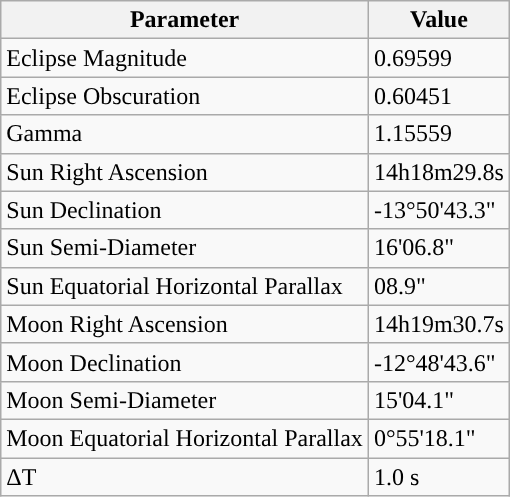<table class="wikitable">
<tr>
<th>Parameter</th>
<th>Value</th>
</tr>
<tr>
<td>Eclipse Magnitude</td>
<td>0.69599</td>
</tr>
<tr>
<td>Eclipse Obscuration</td>
<td>0.60451</td>
</tr>
<tr>
<td>Gamma</td>
<td>1.15559</td>
</tr>
<tr>
<td>Sun Right Ascension</td>
<td>14h18m29.8s</td>
</tr>
<tr>
<td>Sun Declination</td>
<td>-13°50'43.3"</td>
</tr>
<tr>
<td>Sun Semi-Diameter</td>
<td>16'06.8"</td>
</tr>
<tr>
<td>Sun Equatorial Horizontal Parallax</td>
<td>08.9"</td>
</tr>
<tr>
<td>Moon Right Ascension</td>
<td>14h19m30.7s</td>
</tr>
<tr>
<td>Moon Declination</td>
<td>-12°48'43.6"</td>
</tr>
<tr>
<td>Moon Semi-Diameter</td>
<td>15'04.1"</td>
</tr>
<tr>
<td>Moon Equatorial Horizontal Parallax</td>
<td>0°55'18.1"</td>
</tr>
<tr>
<td>ΔT</td>
<td>1.0 s</td>
</tr>
</table>
